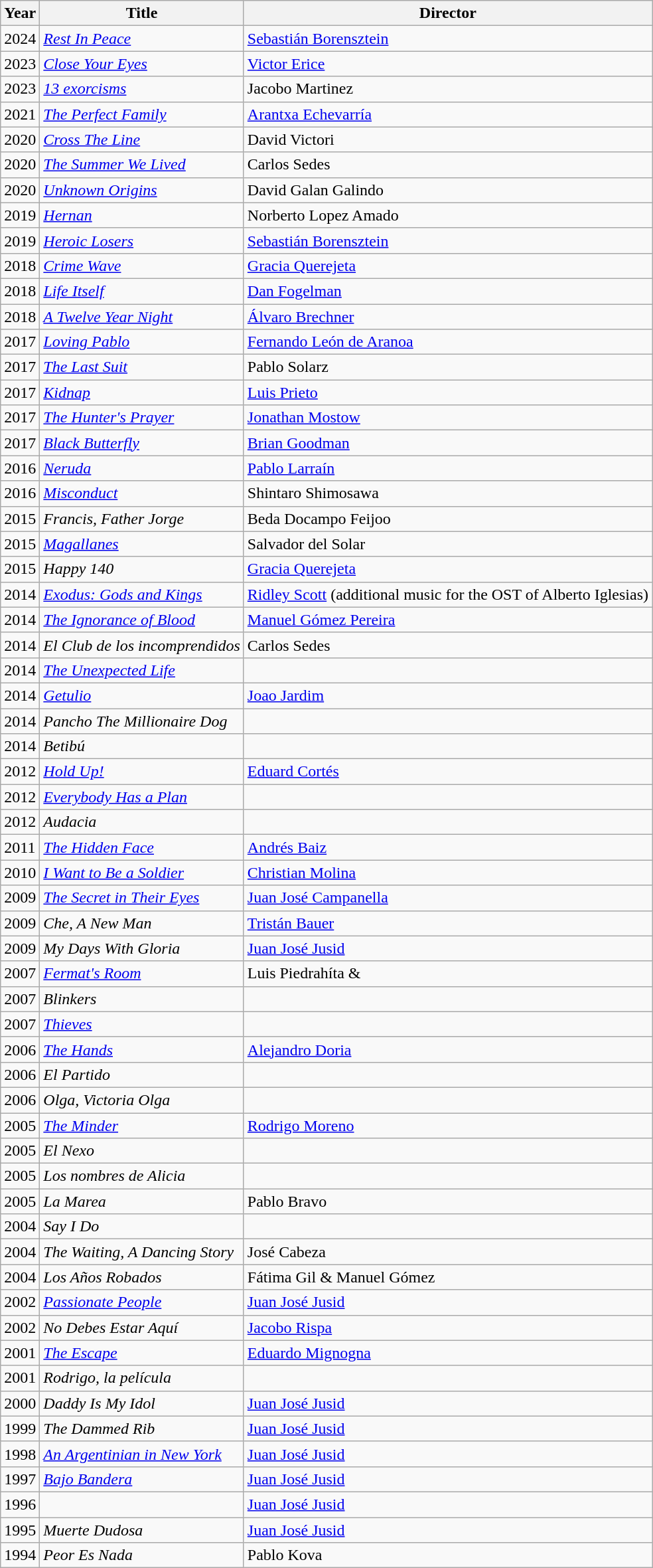<table class="wikitable sortable">
<tr>
<th>Year</th>
<th>Title</th>
<th>Director</th>
</tr>
<tr>
<td>2024</td>
<td><em><a href='#'>Rest In Peace</a></em></td>
<td><a href='#'>Sebastián Borensztein</a></td>
</tr>
<tr>
<td>2023</td>
<td><em><a href='#'>Close Your Eyes</a></em></td>
<td><a href='#'>Victor Erice</a></td>
</tr>
<tr>
<td>2023</td>
<td><em><a href='#'>13 exorcisms</a></em></td>
<td>Jacobo Martinez</td>
</tr>
<tr>
<td>2021</td>
<td><em><a href='#'>The Perfect Family</a></em></td>
<td><a href='#'>Arantxa Echevarría</a></td>
</tr>
<tr>
<td>2020</td>
<td><em><a href='#'>Cross The Line</a></em></td>
<td>David Victori</td>
</tr>
<tr>
<td>2020</td>
<td><em><a href='#'>The Summer We Lived</a></em></td>
<td>Carlos Sedes</td>
</tr>
<tr>
<td>2020</td>
<td><em><a href='#'>Unknown Origins</a></em></td>
<td>David Galan Galindo</td>
</tr>
<tr>
<td>2019</td>
<td><em><a href='#'>Hernan</a></em></td>
<td>Norberto Lopez Amado</td>
</tr>
<tr>
<td>2019</td>
<td><em><a href='#'>Heroic Losers</a></em></td>
<td><a href='#'>Sebastián Borensztein</a></td>
</tr>
<tr>
<td>2018</td>
<td><em><a href='#'>Crime Wave</a></em></td>
<td><a href='#'>Gracia Querejeta</a></td>
</tr>
<tr>
<td>2018</td>
<td><em><a href='#'>Life Itself</a></em></td>
<td><a href='#'>Dan Fogelman</a></td>
</tr>
<tr>
<td>2018</td>
<td><em><a href='#'> A Twelve Year Night</a></em></td>
<td><a href='#'>Álvaro Brechner</a></td>
</tr>
<tr>
<td>2017</td>
<td><em><a href='#'>Loving Pablo</a></em></td>
<td><a href='#'>Fernando León de Aranoa</a></td>
</tr>
<tr>
<td>2017</td>
<td><em><a href='#'>The Last Suit</a></em></td>
<td>Pablo Solarz</td>
</tr>
<tr>
<td>2017</td>
<td><em><a href='#'>Kidnap</a></em></td>
<td><a href='#'>Luis Prieto</a></td>
</tr>
<tr>
<td>2017</td>
<td><em><a href='#'>The Hunter's Prayer</a></em></td>
<td><a href='#'>Jonathan Mostow</a></td>
</tr>
<tr>
<td>2017</td>
<td><em><a href='#'>Black Butterfly</a></em></td>
<td><a href='#'>Brian Goodman</a></td>
</tr>
<tr>
<td>2016</td>
<td><em><a href='#'>Neruda</a></em></td>
<td><a href='#'>Pablo Larraín</a></td>
</tr>
<tr>
<td>2016</td>
<td><em><a href='#'>Misconduct</a></em></td>
<td>Shintaro Shimosawa</td>
</tr>
<tr>
<td>2015</td>
<td><em>Francis, Father Jorge</em></td>
<td>Beda Docampo Feijoo</td>
</tr>
<tr>
<td>2015</td>
<td><em><a href='#'> Magallanes</a></em></td>
<td>Salvador del Solar</td>
</tr>
<tr>
<td>2015</td>
<td><em>Happy 140</em></td>
<td><a href='#'>Gracia Querejeta</a></td>
</tr>
<tr>
<td>2014</td>
<td><em><a href='#'>Exodus: Gods and Kings</a></em></td>
<td><a href='#'>Ridley Scott</a> (additional music for the OST of Alberto Iglesias)</td>
</tr>
<tr>
<td>2014</td>
<td><em><a href='#'>The Ignorance of Blood</a></em></td>
<td><a href='#'>Manuel Gómez Pereira</a></td>
</tr>
<tr>
<td>2014</td>
<td><em>El Club de los incomprendidos</em></td>
<td>Carlos Sedes</td>
</tr>
<tr>
<td>2014</td>
<td><em><a href='#'>The Unexpected Life</a></em></td>
<td></td>
</tr>
<tr>
<td>2014</td>
<td><em><a href='#'>Getulio</a></em></td>
<td><a href='#'>Joao Jardim</a></td>
</tr>
<tr>
<td>2014</td>
<td><em>Pancho The Millionaire Dog</em></td>
<td></td>
</tr>
<tr>
<td>2014</td>
<td><em>Betibú</em></td>
<td></td>
</tr>
<tr>
<td>2012</td>
<td><em><a href='#'>Hold Up!</a></em></td>
<td><a href='#'>Eduard Cortés</a></td>
</tr>
<tr>
<td>2012</td>
<td><em><a href='#'>Everybody Has a Plan</a></em></td>
<td></td>
</tr>
<tr>
<td>2012</td>
<td><em>Audacia</em></td>
<td></td>
</tr>
<tr>
<td>2011</td>
<td><em><a href='#'>The Hidden Face</a></em></td>
<td><a href='#'>Andrés Baiz</a></td>
</tr>
<tr>
<td>2010</td>
<td><em><a href='#'>I Want to Be a Soldier</a></em></td>
<td><a href='#'>Christian Molina</a></td>
</tr>
<tr>
<td>2009</td>
<td><em><a href='#'>The Secret in Their Eyes</a></em></td>
<td><a href='#'>Juan José Campanella</a></td>
</tr>
<tr>
<td>2009</td>
<td><em>Che, A New Man</em></td>
<td><a href='#'>Tristán Bauer</a></td>
</tr>
<tr>
<td>2009</td>
<td><em>My Days With Gloria</em></td>
<td><a href='#'>Juan José Jusid</a></td>
</tr>
<tr>
<td>2007</td>
<td><em><a href='#'>Fermat's Room</a></em></td>
<td>Luis Piedrahíta & </td>
</tr>
<tr>
<td>2007</td>
<td><em>Blinkers</em></td>
<td></td>
</tr>
<tr>
<td>2007</td>
<td><em><a href='#'>Thieves</a></em></td>
<td></td>
</tr>
<tr>
<td>2006</td>
<td><em><a href='#'>The Hands</a></em></td>
<td><a href='#'>Alejandro Doria</a></td>
</tr>
<tr>
<td>2006</td>
<td><em>El Partido</em></td>
<td></td>
</tr>
<tr>
<td>2006</td>
<td><em>Olga, Victoria Olga</em></td>
<td></td>
</tr>
<tr>
<td>2005</td>
<td><em><a href='#'>The Minder</a></em></td>
<td><a href='#'>Rodrigo Moreno</a></td>
</tr>
<tr>
<td>2005</td>
<td><em>El Nexo</em></td>
<td></td>
</tr>
<tr>
<td>2005</td>
<td><em>Los nombres de Alicia</em></td>
<td></td>
</tr>
<tr>
<td>2005</td>
<td><em>La Marea</em></td>
<td>Pablo Bravo</td>
</tr>
<tr>
<td>2004</td>
<td><em>Say I Do</em></td>
<td></td>
</tr>
<tr>
<td>2004</td>
<td><em>The Waiting, A Dancing Story</em></td>
<td>José Cabeza</td>
</tr>
<tr>
<td>2004</td>
<td><em>Los Años Robados</em></td>
<td>Fátima Gil & Manuel Gómez</td>
</tr>
<tr>
<td>2002</td>
<td><em><a href='#'>Passionate People</a></em></td>
<td><a href='#'>Juan José Jusid</a></td>
</tr>
<tr>
<td>2002</td>
<td><em>No Debes Estar Aquí</em></td>
<td><a href='#'>Jacobo Rispa</a></td>
</tr>
<tr>
<td>2001</td>
<td><em><a href='#'>The Escape</a></em></td>
<td><a href='#'>Eduardo Mignogna</a></td>
</tr>
<tr>
<td>2001</td>
<td><em>Rodrigo, la película</em></td>
<td></td>
</tr>
<tr>
<td>2000</td>
<td><em>Daddy Is My Idol</em></td>
<td><a href='#'>Juan José Jusid</a></td>
</tr>
<tr>
<td>1999</td>
<td><em>The Dammed Rib</em></td>
<td><a href='#'>Juan José Jusid</a></td>
</tr>
<tr>
<td>1998</td>
<td><em><a href='#'>An Argentinian in New York</a></em></td>
<td><a href='#'>Juan José Jusid</a></td>
</tr>
<tr>
<td>1997</td>
<td><em><a href='#'>Bajo Bandera</a></em></td>
<td><a href='#'>Juan José Jusid</a></td>
</tr>
<tr>
<td>1996</td>
<td><em></em></td>
<td><a href='#'>Juan José Jusid</a></td>
</tr>
<tr>
<td>1995</td>
<td><em>Muerte Dudosa</em></td>
<td><a href='#'>Juan José Jusid</a></td>
</tr>
<tr>
<td>1994</td>
<td><em>Peor Es Nada</em></td>
<td>Pablo Kova</td>
</tr>
</table>
